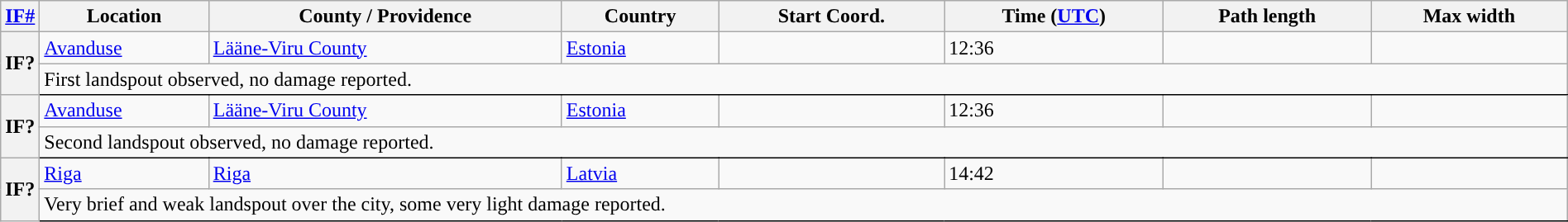<table class="wikitable sortable" style="width:100%;">
<tr>
<th scope="col" width="2%" align="center"><a href='#'>IF#</a></th>
<th scope="col" align="center" class="unsortable">Location</th>
<th scope="col" align="center" class="unsortable">County / Providence</th>
<th scope="col" align="center">Country</th>
<th scope="col" align="center">Start Coord.</th>
<th scope="col" align="center">Time (<a href='#'>UTC</a>)</th>
<th scope="col" align="center">Path length</th>
<th scope="col" align="center">Max width</th>
</tr>
<tr>
<th scope="row" rowspan="2" style="background-color:#">IF?</th>
<td><a href='#'>Avanduse</a></td>
<td><a href='#'>Lääne-Viru County</a></td>
<td><a href='#'>Estonia</a></td>
<td></td>
<td>12:36</td>
<td></td>
<td></td>
</tr>
<tr class="expand-child">
<td colspan="8" style=" border-bottom: 1px solid black;">First landspout observed, no damage reported.</td>
</tr>
<tr>
<th scope="row" rowspan="2" style="background-color:#">IF?</th>
<td><a href='#'>Avanduse</a></td>
<td><a href='#'>Lääne-Viru County</a></td>
<td><a href='#'>Estonia</a></td>
<td></td>
<td>12:36</td>
<td></td>
<td></td>
</tr>
<tr class="expand-child">
<td colspan="8" style=" border-bottom: 1px solid black;">Second landspout observed, no damage reported.</td>
</tr>
<tr>
<th scope="row" rowspan="2" style="background-color:#">IF?</th>
<td><a href='#'>Riga</a></td>
<td><a href='#'>Riga</a></td>
<td><a href='#'>Latvia</a></td>
<td></td>
<td>14:42</td>
<td></td>
<td></td>
</tr>
<tr class="expand-child">
<td colspan="8" style=" border-bottom: 1px solid black;">Very brief and weak landspout over the city, some very light damage reported.</td>
</tr>
</table>
